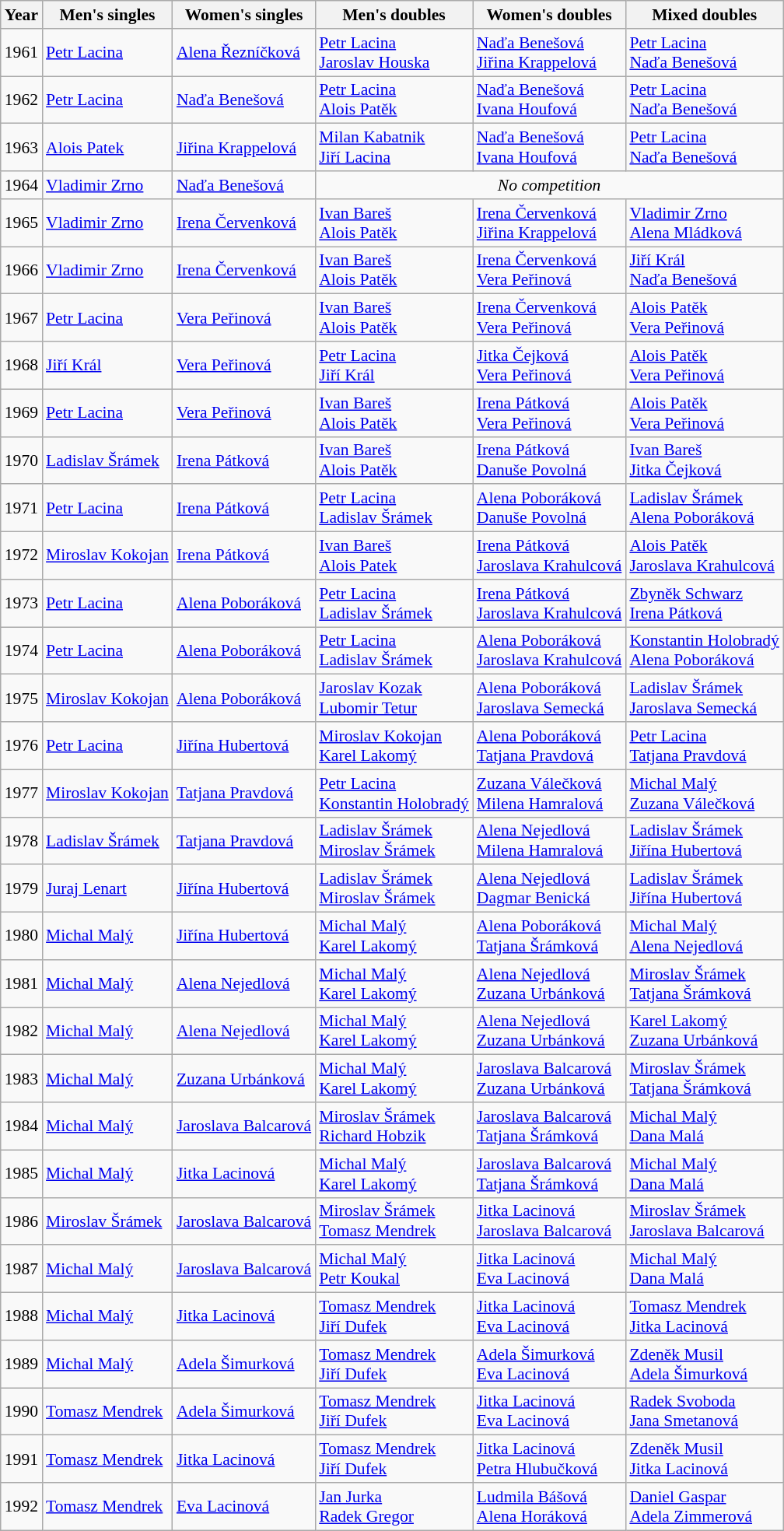<table class=wikitable style="font-size:90%;">
<tr>
<th>Year</th>
<th>Men's singles</th>
<th>Women's singles</th>
<th>Men's doubles</th>
<th>Women's doubles</th>
<th>Mixed doubles</th>
</tr>
<tr>
<td>1961</td>
<td><a href='#'>Petr Lacina</a></td>
<td><a href='#'>Alena Řezníčková</a></td>
<td><a href='#'>Petr Lacina</a><br><a href='#'>Jaroslav Houska</a></td>
<td><a href='#'>Naďa Benešová</a><br><a href='#'>Jiřina Krappelová</a></td>
<td><a href='#'>Petr Lacina</a><br><a href='#'>Naďa Benešová</a></td>
</tr>
<tr>
<td>1962</td>
<td><a href='#'>Petr Lacina</a></td>
<td><a href='#'>Naďa Benešová</a></td>
<td><a href='#'>Petr Lacina</a><br><a href='#'>Alois Patěk</a></td>
<td><a href='#'>Naďa Benešová</a><br><a href='#'>Ivana Houfová</a></td>
<td><a href='#'>Petr Lacina</a><br><a href='#'>Naďa Benešová</a></td>
</tr>
<tr>
<td>1963</td>
<td><a href='#'>Alois Patek</a></td>
<td><a href='#'>Jiřina Krappelová</a></td>
<td><a href='#'>Milan Kabatnik</a><br><a href='#'>Jiří Lacina</a></td>
<td><a href='#'>Naďa Benešová</a><br><a href='#'>Ivana Houfová</a></td>
<td><a href='#'>Petr Lacina</a><br><a href='#'>Naďa Benešová</a></td>
</tr>
<tr>
<td>1964</td>
<td><a href='#'>Vladimir Zrno</a></td>
<td><a href='#'>Naďa Benešová</a></td>
<td colspan=3 align=center><em>No competition</em></td>
</tr>
<tr>
<td>1965</td>
<td><a href='#'>Vladimir Zrno</a></td>
<td><a href='#'>Irena Červenková</a></td>
<td><a href='#'>Ivan Bareš</a><br><a href='#'>Alois Patěk</a></td>
<td><a href='#'>Irena Červenková</a><br><a href='#'>Jiřina Krappelová</a></td>
<td><a href='#'>Vladimir Zrno</a><br><a href='#'>Alena Mládková</a></td>
</tr>
<tr>
<td>1966</td>
<td><a href='#'>Vladimir Zrno</a></td>
<td><a href='#'>Irena Červenková</a></td>
<td><a href='#'>Ivan Bareš</a><br><a href='#'>Alois Patěk</a></td>
<td><a href='#'>Irena Červenková</a><br><a href='#'>Vera Peřinová</a></td>
<td><a href='#'>Jiří Král</a><br><a href='#'>Naďa Benešová</a></td>
</tr>
<tr>
<td>1967</td>
<td><a href='#'>Petr Lacina</a></td>
<td><a href='#'>Vera Peřinová</a></td>
<td><a href='#'>Ivan Bareš</a><br><a href='#'>Alois Patěk</a></td>
<td><a href='#'>Irena Červenková</a><br><a href='#'>Vera Peřinová</a></td>
<td><a href='#'>Alois Patěk</a><br><a href='#'>Vera Peřinová</a></td>
</tr>
<tr>
<td>1968</td>
<td><a href='#'>Jiří Král</a></td>
<td><a href='#'>Vera Peřinová</a></td>
<td><a href='#'>Petr Lacina</a><br><a href='#'>Jiří Král</a></td>
<td><a href='#'>Jitka Čejková</a><br><a href='#'>Vera Peřinová</a></td>
<td><a href='#'>Alois Patěk</a><br><a href='#'>Vera Peřinová</a></td>
</tr>
<tr>
<td>1969</td>
<td><a href='#'>Petr Lacina</a></td>
<td><a href='#'>Vera Peřinová</a></td>
<td><a href='#'>Ivan Bareš</a><br><a href='#'>Alois Patěk</a></td>
<td><a href='#'>Irena Pátková</a><br><a href='#'>Vera Peřinová</a></td>
<td><a href='#'>Alois Patěk</a><br><a href='#'>Vera Peřinová</a></td>
</tr>
<tr>
<td>1970</td>
<td><a href='#'>Ladislav Šrámek</a></td>
<td><a href='#'>Irena Pátková</a></td>
<td><a href='#'>Ivan Bareš</a><br><a href='#'>Alois Patěk</a></td>
<td><a href='#'>Irena Pátková</a><br><a href='#'>Danuše Povolná</a></td>
<td><a href='#'>Ivan Bareš</a><br><a href='#'>Jitka Čejková</a></td>
</tr>
<tr>
<td>1971</td>
<td><a href='#'>Petr Lacina</a></td>
<td><a href='#'>Irena Pátková</a></td>
<td><a href='#'>Petr Lacina</a><br><a href='#'>Ladislav Šrámek</a></td>
<td><a href='#'>Alena Poboráková</a><br><a href='#'>Danuše Povolná</a></td>
<td><a href='#'>Ladislav Šrámek</a><br><a href='#'>Alena Poboráková</a></td>
</tr>
<tr>
<td>1972</td>
<td><a href='#'>Miroslav Kokojan</a></td>
<td><a href='#'>Irena Pátková</a></td>
<td><a href='#'>Ivan Bareš</a><br><a href='#'>Alois Patek</a></td>
<td><a href='#'>Irena Pátková</a><br><a href='#'>Jaroslava Krahulcová</a></td>
<td><a href='#'>Alois Patěk</a><br><a href='#'>Jaroslava Krahulcová</a></td>
</tr>
<tr>
<td>1973</td>
<td><a href='#'>Petr Lacina</a></td>
<td><a href='#'>Alena Poboráková</a></td>
<td><a href='#'>Petr Lacina</a><br><a href='#'>Ladislav Šrámek</a></td>
<td><a href='#'>Irena Pátková</a><br><a href='#'>Jaroslava Krahulcová</a></td>
<td><a href='#'>Zbyněk Schwarz</a><br><a href='#'>Irena Pátková</a></td>
</tr>
<tr>
<td>1974</td>
<td><a href='#'>Petr Lacina</a></td>
<td><a href='#'>Alena Poboráková</a></td>
<td><a href='#'>Petr Lacina</a><br><a href='#'>Ladislav Šrámek</a></td>
<td><a href='#'>Alena Poboráková</a><br><a href='#'>Jaroslava Krahulcová</a></td>
<td><a href='#'>Konstantin Holobradý</a><br><a href='#'>Alena Poboráková</a></td>
</tr>
<tr>
<td>1975</td>
<td><a href='#'>Miroslav Kokojan</a></td>
<td><a href='#'>Alena Poboráková</a></td>
<td><a href='#'>Jaroslav Kozak</a><br><a href='#'>Lubomir Tetur</a></td>
<td><a href='#'>Alena Poboráková</a><br><a href='#'>Jaroslava Semecká</a></td>
<td><a href='#'>Ladislav Šrámek</a><br><a href='#'>Jaroslava Semecká</a></td>
</tr>
<tr>
<td>1976</td>
<td><a href='#'>Petr Lacina</a></td>
<td><a href='#'>Jiřína Hubertová</a></td>
<td><a href='#'>Miroslav Kokojan</a><br><a href='#'>Karel Lakomý</a></td>
<td><a href='#'>Alena Poboráková</a><br><a href='#'>Tatjana Pravdová</a></td>
<td><a href='#'>Petr Lacina</a><br><a href='#'>Tatjana Pravdová</a></td>
</tr>
<tr>
<td>1977</td>
<td><a href='#'>Miroslav Kokojan</a></td>
<td><a href='#'>Tatjana Pravdová</a></td>
<td><a href='#'>Petr Lacina</a><br><a href='#'>Konstantin Holobradý</a></td>
<td><a href='#'>Zuzana Válečková</a><br><a href='#'>Milena Hamralová</a></td>
<td><a href='#'>Michal Malý</a><br><a href='#'>Zuzana Válečková</a></td>
</tr>
<tr>
<td>1978</td>
<td><a href='#'>Ladislav Šrámek</a></td>
<td><a href='#'>Tatjana Pravdová</a></td>
<td><a href='#'>Ladislav Šrámek</a><br><a href='#'>Miroslav Šrámek</a></td>
<td><a href='#'>Alena Nejedlová</a><br><a href='#'>Milena Hamralová</a></td>
<td><a href='#'>Ladislav Šrámek</a><br><a href='#'>Jiřína Hubertová</a></td>
</tr>
<tr>
<td>1979</td>
<td><a href='#'>Juraj Lenart</a></td>
<td><a href='#'>Jiřína Hubertová</a></td>
<td><a href='#'>Ladislav Šrámek</a><br><a href='#'>Miroslav Šrámek</a></td>
<td><a href='#'>Alena Nejedlová</a><br><a href='#'>Dagmar Benická</a></td>
<td><a href='#'>Ladislav Šrámek</a><br><a href='#'>Jiřína Hubertová</a></td>
</tr>
<tr>
<td>1980</td>
<td><a href='#'>Michal Malý</a></td>
<td><a href='#'>Jiřína Hubertová</a></td>
<td><a href='#'>Michal Malý</a><br><a href='#'>Karel Lakomý</a></td>
<td><a href='#'>Alena Poboráková</a><br><a href='#'>Tatjana Šrámková</a></td>
<td><a href='#'>Michal Malý</a><br><a href='#'>Alena Nejedlová</a></td>
</tr>
<tr>
<td>1981</td>
<td><a href='#'>Michal Malý</a></td>
<td><a href='#'>Alena Nejedlová</a></td>
<td><a href='#'>Michal Malý</a><br><a href='#'>Karel Lakomý</a></td>
<td><a href='#'>Alena Nejedlová</a><br><a href='#'>Zuzana Urbánková</a></td>
<td><a href='#'>Miroslav Šrámek</a><br><a href='#'>Tatjana Šrámková</a></td>
</tr>
<tr>
<td>1982</td>
<td><a href='#'>Michal Malý</a></td>
<td><a href='#'>Alena Nejedlová</a></td>
<td><a href='#'>Michal Malý</a><br><a href='#'>Karel Lakomý</a></td>
<td><a href='#'>Alena Nejedlová</a><br><a href='#'>Zuzana Urbánková</a></td>
<td><a href='#'>Karel Lakomý</a><br><a href='#'>Zuzana Urbánková</a></td>
</tr>
<tr>
<td>1983</td>
<td><a href='#'>Michal Malý</a></td>
<td><a href='#'>Zuzana Urbánková</a></td>
<td><a href='#'>Michal Malý</a><br><a href='#'>Karel Lakomý</a></td>
<td><a href='#'>Jaroslava Balcarová</a><br><a href='#'>Zuzana Urbánková</a></td>
<td><a href='#'>Miroslav Šrámek</a><br><a href='#'>Tatjana Šrámková</a></td>
</tr>
<tr>
<td>1984</td>
<td><a href='#'>Michal Malý</a></td>
<td><a href='#'>Jaroslava Balcarová</a></td>
<td><a href='#'>Miroslav Šrámek</a><br><a href='#'>Richard Hobzik</a></td>
<td><a href='#'>Jaroslava Balcarová</a><br><a href='#'>Tatjana Šrámková</a></td>
<td><a href='#'>Michal Malý</a><br><a href='#'>Dana Malá</a></td>
</tr>
<tr>
<td>1985</td>
<td><a href='#'>Michal Malý</a></td>
<td><a href='#'>Jitka Lacinová</a></td>
<td><a href='#'>Michal Malý</a><br><a href='#'>Karel Lakomý</a></td>
<td><a href='#'>Jaroslava Balcarová</a><br><a href='#'>Tatjana Šrámková</a></td>
<td><a href='#'>Michal Malý</a><br><a href='#'>Dana Malá</a></td>
</tr>
<tr>
<td>1986</td>
<td><a href='#'>Miroslav Šrámek</a></td>
<td><a href='#'>Jaroslava Balcarová</a></td>
<td><a href='#'>Miroslav Šrámek</a><br><a href='#'>Tomasz Mendrek</a></td>
<td><a href='#'>Jitka Lacinová</a><br><a href='#'>Jaroslava Balcarová</a></td>
<td><a href='#'>Miroslav Šrámek</a><br><a href='#'>Jaroslava Balcarová</a></td>
</tr>
<tr>
<td>1987</td>
<td><a href='#'>Michal Malý</a></td>
<td><a href='#'>Jaroslava Balcarová</a></td>
<td><a href='#'>Michal Malý</a><br><a href='#'>Petr Koukal</a></td>
<td><a href='#'>Jitka Lacinová</a><br><a href='#'>Eva Lacinová</a></td>
<td><a href='#'>Michal Malý</a><br><a href='#'>Dana Malá</a></td>
</tr>
<tr>
<td>1988</td>
<td><a href='#'>Michal Malý</a></td>
<td><a href='#'>Jitka Lacinová</a></td>
<td><a href='#'>Tomasz Mendrek</a><br><a href='#'>Jiří Dufek</a></td>
<td><a href='#'>Jitka Lacinová</a><br><a href='#'>Eva Lacinová</a></td>
<td><a href='#'>Tomasz Mendrek</a><br><a href='#'>Jitka Lacinová</a></td>
</tr>
<tr>
<td>1989</td>
<td><a href='#'>Michal Malý</a></td>
<td><a href='#'>Adela Šimurková</a></td>
<td><a href='#'>Tomasz Mendrek</a><br><a href='#'>Jiří Dufek</a></td>
<td><a href='#'>Adela Šimurková</a><br><a href='#'>Eva Lacinová</a></td>
<td><a href='#'>Zdeněk Musil</a><br><a href='#'>Adela Šimurková</a></td>
</tr>
<tr>
<td>1990</td>
<td><a href='#'>Tomasz Mendrek</a></td>
<td><a href='#'>Adela Šimurková</a></td>
<td><a href='#'>Tomasz Mendrek</a><br><a href='#'>Jiří Dufek</a></td>
<td><a href='#'>Jitka Lacinová</a><br><a href='#'>Eva Lacinová</a></td>
<td><a href='#'>Radek Svoboda</a><br><a href='#'>Jana Smetanová</a></td>
</tr>
<tr>
<td>1991</td>
<td><a href='#'>Tomasz Mendrek</a></td>
<td><a href='#'>Jitka Lacinová</a></td>
<td><a href='#'>Tomasz Mendrek</a><br><a href='#'>Jiří Dufek</a></td>
<td><a href='#'>Jitka Lacinová</a><br><a href='#'>Petra Hlubučková</a></td>
<td><a href='#'>Zdeněk Musil</a><br><a href='#'>Jitka Lacinová</a></td>
</tr>
<tr>
<td>1992</td>
<td><a href='#'>Tomasz Mendrek</a></td>
<td><a href='#'>Eva Lacinová</a></td>
<td><a href='#'>Jan Jurka</a><br><a href='#'>Radek Gregor</a></td>
<td><a href='#'>Ludmila Bášová</a><br><a href='#'>Alena Horáková</a></td>
<td><a href='#'>Daniel Gaspar</a><br><a href='#'>Adela Zimmerová</a></td>
</tr>
</table>
